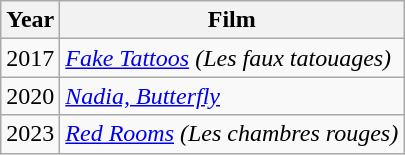<table class="wikitable sortable">
<tr>
<th>Year</th>
<th>Film</th>
</tr>
<tr>
<td>2017</td>
<td><em><a href='#'>Fake Tattoos</a> (Les faux tatouages)</em></td>
</tr>
<tr>
<td>2020</td>
<td><em><a href='#'>Nadia, Butterfly</a></em></td>
</tr>
<tr>
<td>2023</td>
<td><em><a href='#'>Red Rooms</a> (Les chambres rouges)</em></td>
</tr>
</table>
